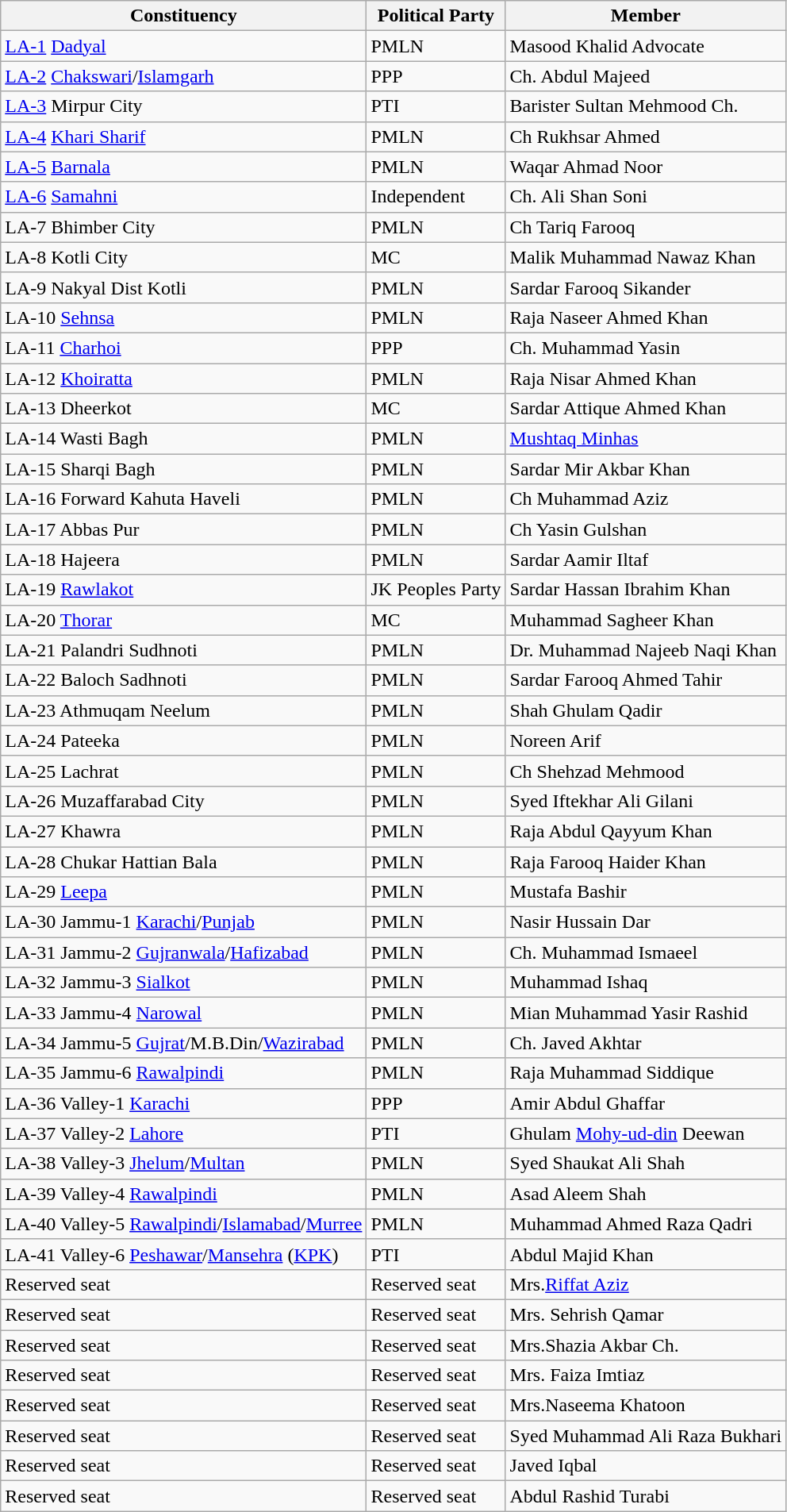<table class="wikitable">
<tr>
<th>Constituency</th>
<th>Political Party</th>
<th>Member</th>
</tr>
<tr>
<td><a href='#'>LA-1</a> <a href='#'>Dadyal</a></td>
<td>PMLN</td>
<td>Masood Khalid Advocate</td>
</tr>
<tr>
<td><a href='#'>LA-2</a> <a href='#'>Chakswari</a>/<a href='#'>Islamgarh</a></td>
<td>PPP</td>
<td>Ch. Abdul Majeed</td>
</tr>
<tr>
<td><a href='#'>LA-3</a> Mirpur City</td>
<td>PTI</td>
<td>Barister Sultan Mehmood Ch.</td>
</tr>
<tr>
<td><a href='#'>LA-4</a> <a href='#'>Khari Sharif</a></td>
<td>PMLN</td>
<td>Ch Rukhsar Ahmed</td>
</tr>
<tr>
<td><a href='#'>LA-5</a> <a href='#'>Barnala</a></td>
<td>PMLN</td>
<td>Waqar Ahmad Noor</td>
</tr>
<tr>
<td><a href='#'>LA-6</a> <a href='#'>Samahni</a></td>
<td>Independent</td>
<td>Ch. Ali Shan Soni</td>
</tr>
<tr>
<td>LA-7 Bhimber City</td>
<td>PMLN</td>
<td>Ch Tariq Farooq</td>
</tr>
<tr>
<td>LA-8 Kotli City</td>
<td>MC</td>
<td>Malik Muhammad Nawaz Khan</td>
</tr>
<tr>
<td>LA-9 Nakyal Dist Kotli</td>
<td>PMLN</td>
<td>Sardar Farooq Sikander</td>
</tr>
<tr>
<td>LA-10 <a href='#'>Sehnsa</a></td>
<td>PMLN</td>
<td>Raja Naseer Ahmed Khan</td>
</tr>
<tr>
<td>LA-11 <a href='#'>Charhoi</a></td>
<td>PPP</td>
<td>Ch. Muhammad Yasin</td>
</tr>
<tr>
<td>LA-12 <a href='#'>Khoiratta</a></td>
<td>PMLN</td>
<td>Raja Nisar Ahmed Khan</td>
</tr>
<tr>
<td>LA-13 Dheerkot</td>
<td>MC</td>
<td>Sardar Attique Ahmed Khan</td>
</tr>
<tr>
<td>LA-14 Wasti Bagh</td>
<td>PMLN</td>
<td><a href='#'>Mushtaq Minhas</a></td>
</tr>
<tr>
<td>LA-15 Sharqi Bagh</td>
<td>PMLN</td>
<td>Sardar Mir Akbar Khan</td>
</tr>
<tr>
<td>LA-16 Forward Kahuta Haveli</td>
<td>PMLN</td>
<td>Ch Muhammad Aziz</td>
</tr>
<tr>
<td>LA-17 Abbas Pur</td>
<td>PMLN</td>
<td>Ch Yasin Gulshan</td>
</tr>
<tr>
<td>LA-18 Hajeera</td>
<td>PMLN</td>
<td>Sardar Aamir Iltaf</td>
</tr>
<tr>
<td>LA-19 <a href='#'>Rawlakot</a></td>
<td>JK Peoples Party</td>
<td>Sardar Hassan Ibrahim Khan</td>
</tr>
<tr>
<td>LA-20 <a href='#'>Thorar</a></td>
<td>MC</td>
<td>Muhammad Sagheer Khan</td>
</tr>
<tr>
<td>LA-21 Palandri Sudhnoti</td>
<td>PMLN</td>
<td>Dr. Muhammad Najeeb Naqi Khan</td>
</tr>
<tr>
<td>LA-22 Baloch Sadhnoti</td>
<td>PMLN</td>
<td>Sardar Farooq Ahmed Tahir</td>
</tr>
<tr>
<td>LA-23 Athmuqam Neelum</td>
<td>PMLN</td>
<td>Shah Ghulam Qadir</td>
</tr>
<tr>
<td>LA-24 Pateeka</td>
<td>PMLN</td>
<td>Noreen Arif</td>
</tr>
<tr>
<td>LA-25 Lachrat</td>
<td>PMLN</td>
<td>Ch Shehzad Mehmood</td>
</tr>
<tr>
<td>LA-26 Muzaffarabad City</td>
<td>PMLN</td>
<td>Syed Iftekhar Ali Gilani</td>
</tr>
<tr>
<td>LA-27 Khawra</td>
<td>PMLN</td>
<td>Raja Abdul Qayyum Khan</td>
</tr>
<tr>
<td>LA-28 Chukar Hattian Bala</td>
<td>PMLN</td>
<td>Raja Farooq Haider Khan</td>
</tr>
<tr>
<td>LA-29 <a href='#'>Leepa</a></td>
<td>PMLN</td>
<td>Mustafa Bashir</td>
</tr>
<tr>
<td>LA-30 Jammu-1 <a href='#'>Karachi</a>/<a href='#'>Punjab</a></td>
<td>PMLN</td>
<td>Nasir Hussain Dar</td>
</tr>
<tr>
<td>LA-31 Jammu-2 <a href='#'>Gujranwala</a>/<a href='#'>Hafizabad</a></td>
<td>PMLN</td>
<td>Ch. Muhammad Ismaeel</td>
</tr>
<tr>
<td>LA-32 Jammu-3 <a href='#'>Sialkot</a></td>
<td>PMLN</td>
<td>Muhammad Ishaq</td>
</tr>
<tr>
<td>LA-33 Jammu-4 <a href='#'>Narowal</a></td>
<td>PMLN</td>
<td>Mian Muhammad Yasir Rashid</td>
</tr>
<tr>
<td>LA-34 Jammu-5 <a href='#'>Gujrat</a>/M.B.Din/<a href='#'>Wazirabad</a></td>
<td>PMLN</td>
<td>Ch. Javed Akhtar</td>
</tr>
<tr>
<td>LA-35 Jammu-6 <a href='#'>Rawalpindi</a></td>
<td>PMLN</td>
<td>Raja Muhammad Siddique</td>
</tr>
<tr>
<td>LA-36 Valley-1 <a href='#'>Karachi</a></td>
<td>PPP</td>
<td>Amir Abdul Ghaffar</td>
</tr>
<tr>
<td>LA-37 Valley-2 <a href='#'>Lahore</a></td>
<td>PTI</td>
<td>Ghulam <a href='#'>Mohy-ud-din</a> Deewan</td>
</tr>
<tr>
<td>LA-38 Valley-3 <a href='#'>Jhelum</a>/<a href='#'>Multan</a></td>
<td>PMLN</td>
<td>Syed Shaukat Ali Shah</td>
</tr>
<tr>
<td>LA-39 Valley-4 <a href='#'>Rawalpindi</a></td>
<td>PMLN</td>
<td>Asad Aleem Shah</td>
</tr>
<tr>
<td>LA-40 Valley-5 <a href='#'>Rawalpindi</a>/<a href='#'>Islamabad</a>/<a href='#'>Murree</a></td>
<td>PMLN</td>
<td>Muhammad Ahmed Raza Qadri</td>
</tr>
<tr>
<td>LA-41 Valley-6 <a href='#'>Peshawar</a>/<a href='#'>Mansehra</a> (<a href='#'>KPK</a>)</td>
<td>PTI</td>
<td>Abdul Majid Khan</td>
</tr>
<tr>
<td>Reserved seat</td>
<td>Reserved seat</td>
<td>Mrs.<a href='#'>Riffat Aziz</a></td>
</tr>
<tr>
<td>Reserved seat</td>
<td>Reserved seat</td>
<td>Mrs. Sehrish Qamar</td>
</tr>
<tr>
<td>Reserved seat</td>
<td>Reserved seat</td>
<td>Mrs.Shazia Akbar Ch.</td>
</tr>
<tr>
<td>Reserved seat</td>
<td>Reserved seat</td>
<td>Mrs. Faiza Imtiaz</td>
</tr>
<tr>
<td>Reserved seat</td>
<td>Reserved seat</td>
<td>Mrs.Naseema Khatoon</td>
</tr>
<tr>
<td>Reserved seat</td>
<td>Reserved seat</td>
<td>Syed Muhammad Ali Raza Bukhari</td>
</tr>
<tr>
<td>Reserved seat</td>
<td>Reserved seat</td>
<td>Javed Iqbal</td>
</tr>
<tr>
<td>Reserved seat</td>
<td>Reserved seat</td>
<td>Abdul Rashid Turabi</td>
</tr>
</table>
